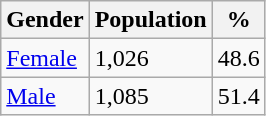<table class="wikitable">
<tr>
<th>Gender</th>
<th>Population</th>
<th>%</th>
</tr>
<tr>
<td><a href='#'>Female</a></td>
<td>1,026</td>
<td>48.6</td>
</tr>
<tr>
<td><a href='#'>Male</a></td>
<td>1,085</td>
<td>51.4</td>
</tr>
</table>
